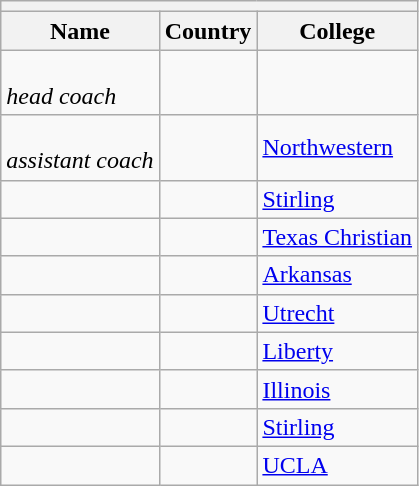<table class="wikitable sortable">
<tr>
<th colspan=3></th>
</tr>
<tr>
<th>Name</th>
<th>Country</th>
<th>College</th>
</tr>
<tr>
<td><br><em>head coach</em></td>
<td></td>
<td></td>
</tr>
<tr>
<td><br><em>assistant coach</em></td>
<td></td>
<td><a href='#'>Northwestern</a></td>
</tr>
<tr>
<td></td>
<td></td>
<td><a href='#'>Stirling</a></td>
</tr>
<tr>
<td></td>
<td></td>
<td><a href='#'>Texas Christian</a></td>
</tr>
<tr>
<td></td>
<td></td>
<td><a href='#'>Arkansas</a></td>
</tr>
<tr>
<td></td>
<td></td>
<td><a href='#'>Utrecht</a></td>
</tr>
<tr>
<td></td>
<td></td>
<td><a href='#'>Liberty</a></td>
</tr>
<tr>
<td></td>
<td></td>
<td><a href='#'>Illinois</a></td>
</tr>
<tr>
<td></td>
<td></td>
<td><a href='#'>Stirling</a></td>
</tr>
<tr>
<td></td>
<td></td>
<td><a href='#'>UCLA</a></td>
</tr>
</table>
